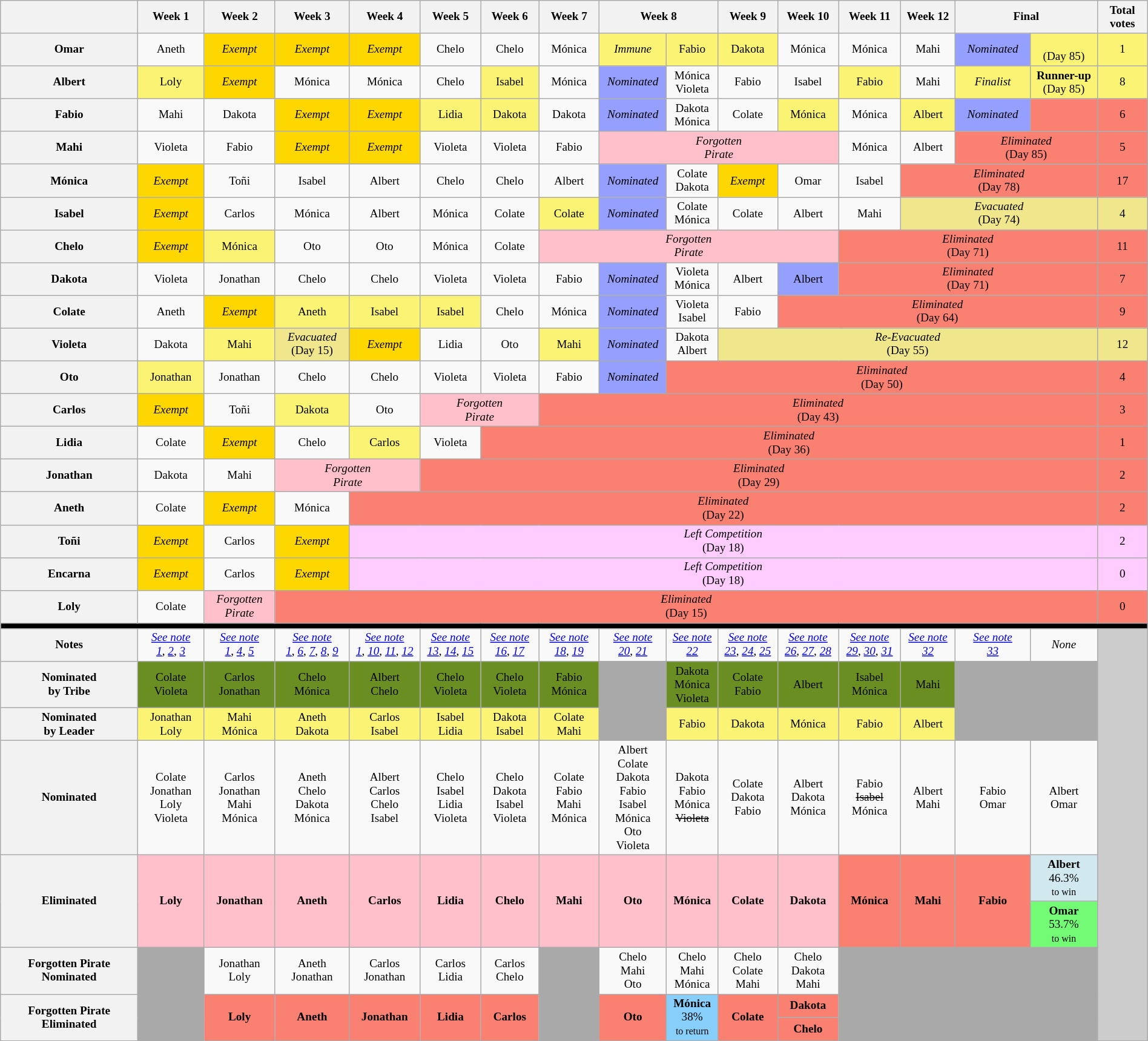<table class="wikitable" style="font-size:80%; text-align:center; width: 100%;">
<tr>
<th style="width: 4%"></th>
<th style="width: 1%;">Week 1</th>
<th style="width: 1%;">Week 2</th>
<th style="width: 1%;">Week 3</th>
<th style="width: 1%;">Week 4</th>
<th style="width: 1%;">Week 5</th>
<th style="width: 1%;">Week 6</th>
<th style="width: 1%;">Week 7</th>
<th colspan="2" style="width: 1%;">Week 8</th>
<th style="width: 1%;">Week 9</th>
<th style="width: 1%;">Week 10</th>
<th style="width: 1%;">Week 11</th>
<th style="width: 1%;">Week 12</th>
<th colspan="2" style="width: 2%;">Final</th>
<th style="width:1%">Total votes</th>
</tr>
<tr>
<th>Omar</th>
<td>Aneth</td>
<td style="background:#FFD700"><em>Exempt</em></td>
<td style="background:#FFD700"><em>Exempt</em></td>
<td style="background:#FFD700"><em>Exempt</em></td>
<td>Chelo</td>
<td>Chelo</td>
<td>Mónica</td>
<td style="background:#FBF373;"><em>Immune</em></td>
<td style="background:#FBF373;">Fabio</td>
<td style="background:#FBF373;">Dakota</td>
<td>Mónica</td>
<td>Mónica</td>
<td>Mahi</td>
<td style="background:#959FFD; text-align:center"><em>Nominated</em></td>
<td style="background:#FBF373;"><br>(Day 85)</td>
<td style="background:#FBF373;">1</td>
</tr>
<tr>
<th>Albert</th>
<td style="background:#FBF373;">Loly</td>
<td style="background:#FFD700"><em>Exempt</em></td>
<td>Mónica</td>
<td>Mónica</td>
<td>Chelo</td>
<td style="background:#FBF373;">Isabel</td>
<td>Mónica</td>
<td style="background:#959FFD; text-align:center"><em>Nominated</em></td>
<td>Mónica<br>Violeta</td>
<td>Fabio</td>
<td>Isabel</td>
<td style="background:#FBF373;">Fabio</td>
<td>Mahi</td>
<td style="background:#FBF373;"><em>Finalist</em></td>
<td style="background:#FBF373;"><strong>Runner-up</strong><br>(Day 85)</td>
<td style="background:#FBF373;">8</td>
</tr>
<tr>
<th>Fabio</th>
<td>Mahi</td>
<td>Dakota</td>
<td style="background:#FFD700"><em>Exempt</em></td>
<td style="background:#FFD700"><em>Exempt</em></td>
<td style="background:#FBF373;">Lidia</td>
<td style="background:#FBF373;">Dakota</td>
<td>Dakota</td>
<td style="background:#959FFD; text-align:center"><em>Nominated</em></td>
<td>Dakota<br>Mónica</td>
<td>Colate</td>
<td style="background:#FBF373;">Mónica</td>
<td>Mónica</td>
<td style="background:#FBF373;">Albert</td>
<td style="background:#959FFD; text-align:center"><em>Nominated</em></td>
<td style="background:#FA8072"></td>
<td style="background:#FA8072">6</td>
</tr>
<tr>
<th>Mahi</th>
<td>Violeta</td>
<td>Fabio</td>
<td style="background:#FFD700"><em>Exempt</em></td>
<td style="background:#FFD700"><em>Exempt</em></td>
<td>Violeta</td>
<td>Violeta</td>
<td>Fabio</td>
<td style=background:pink colspan=4><em>Forgotten<br>Pirate</em></td>
<td>Mónica</td>
<td>Albert</td>
<td colspan="2" style="background:#FA8072;"><em>Eliminated</em><br>(Day 85)</td>
<td style="background-color:#FA8072">5</td>
</tr>
<tr>
<th>Mónica</th>
<td style="background:#FFD700"><em>Exempt</em></td>
<td>Toñi</td>
<td>Isabel</td>
<td>Albert</td>
<td>Chelo</td>
<td>Chelo</td>
<td>Albert</td>
<td style="background:#959FFD; text-align:center"><em>Nominated</em></td>
<td>Colate<br>Dakota</td>
<td style="background:#FFD700"><em>Exempt</em></td>
<td>Omar</td>
<td>Isabel</td>
<td colspan="3" style="background:#FA8072;"><em>Eliminated</em><br>(Day 78)</td>
<td style="background-color:#FA8072">17</td>
</tr>
<tr>
<th>Isabel</th>
<td style="background:#FFD700"><em>Exempt</em></td>
<td>Carlos</td>
<td>Mónica</td>
<td>Albert</td>
<td>Mónica</td>
<td>Colate</td>
<td style="background:#FBF373;">Colate</td>
<td style="background:#959FFD; text-align:center"><em>Nominated</em></td>
<td>Colate<br>Mónica</td>
<td>Colate</td>
<td>Albert</td>
<td>Mahi</td>
<td colspan="3" style="background-color: khaki;"><em>Evacuated</em><br>(Day 74)</td>
<td style="background-color: khaki;">4</td>
</tr>
<tr>
<th>Chelo</th>
<td style="background:#FFD700"><em>Exempt</em></td>
<td style="background:#FBF373">Mónica</td>
<td>Oto</td>
<td>Oto</td>
<td>Mónica</td>
<td>Colate</td>
<td style=background:pink colspan=5><em>Forgotten<br>Pirate</em></td>
<td colspan="4" style="background:#FA8072;"><em>Eliminated</em><br>(Day 71)</td>
<td style="background-color:#FA8072">11</td>
</tr>
<tr>
<th>Dakota</th>
<td>Violeta</td>
<td>Jonathan</td>
<td>Chelo</td>
<td>Chelo</td>
<td>Violeta</td>
<td>Violeta</td>
<td>Fabio</td>
<td style="background:#959FFD; text-align:center"><em>Nominated</em></td>
<td>Violeta<br>Mónica</td>
<td>Albert</td>
<td style="background:#959FFD; text-align:center">Albert</td>
<td colspan="4" style="background:#FA8072;"><em>Eliminated</em><br>(Day 71)</td>
<td style="background-color:#FA8072">7</td>
</tr>
<tr>
<th>Colate</th>
<td>Aneth</td>
<td style="background:#FFD700"><em>Exempt</em></td>
<td style="background:#FBF373;">Aneth</td>
<td style="background:#FBF373;">Isabel</td>
<td style="background:#FBF373;">Isabel</td>
<td>Chelo</td>
<td>Mónica</td>
<td style="background:#959FFD; text-align:center"><em>Nominated</em></td>
<td>Violeta<br>Isabel</td>
<td>Fabio</td>
<td colspan="5" style="background:#FA8072;"><em>Eliminated</em><br>(Day 64)</td>
<td style="background-color:#FA8072">9</td>
</tr>
<tr>
<th>Violeta</th>
<td>Dakota</td>
<td style="background:#FBF373;">Mahi</td>
<td style="background-color: khaki;"><em>Evacuated</em><br>(Day 15)</td>
<td style="background:#FFD700"><em>Exempt</em></td>
<td>Lidia</td>
<td>Oto</td>
<td style="background:#FBF373;">Mahi</td>
<td style="background:#959FFD; text-align:center"><em>Nominated</em></td>
<td>Dakota<br>Albert</td>
<td colspan="6" style="background-color: khaki;"><em>Re-Evacuated</em><br>(Day 55)</td>
<td style="background-color: khaki;">12</td>
</tr>
<tr>
<th>Oto</th>
<td style="background:#FBF373;">Jonathan</td>
<td>Jonathan</td>
<td>Chelo</td>
<td>Chelo</td>
<td>Violeta</td>
<td>Violeta</td>
<td>Fabio</td>
<td style="background:#959FFD; text-align:center"><em>Nominated</em></td>
<td colspan="7" style="background:#FA8072;"><em>Eliminated</em><br>(Day 50)</td>
<td style="background-color:#FA8072">4</td>
</tr>
<tr>
<th>Carlos</th>
<td style="background:#FFD700"><em>Exempt</em></td>
<td>Toñi</td>
<td style="background:#FBF373;">Dakota</td>
<td>Oto</td>
<td style=background:pink colspan=2><em>Forgotten<br>Pirate</em></td>
<td colspan="9" style="background:#FA8072;"><em>Eliminated</em><br>(Day 43)</td>
<td style="background-color:#FA8072">3</td>
</tr>
<tr>
<th>Lidia</th>
<td>Colate</td>
<td style="background:#FFD700"><em>Exempt</em></td>
<td>Chelo</td>
<td style="background:#FBF373;">Carlos</td>
<td>Violeta</td>
<td colspan="10" style="background:#FA8072;"><em>Eliminated</em><br>(Day 36)</td>
<td style="background-color:#FA8072">1</td>
</tr>
<tr>
<th>Jonathan</th>
<td>Dakota</td>
<td>Mahi</td>
<td style=background:pink colspan=2><em>Forgotten<br>Pirate</em></td>
<td colspan="11" style="background:#FA8072;"><em>Eliminated</em><br>(Day 29)</td>
<td style="background-color:#FA8072">2</td>
</tr>
<tr>
<th>Aneth</th>
<td>Colate</td>
<td style="background:#FFD700"><em>Exempt</em></td>
<td>Mónica</td>
<td colspan="12" style="background:#FA8072;"><em>Eliminated</em><br>(Day 22)</td>
<td style="background-color:#FA8072">2</td>
</tr>
<tr>
<th>Toñi</th>
<td style="background:#FFD700"><em>Exempt</em></td>
<td>Carlos</td>
<td style="background:#FFD700"><em>Exempt</em></td>
<td colspan="12" style="background:#ffccff;"><em>Left Competition</em><br>(Day 18)</td>
<td style="background:#ffccff;">2</td>
</tr>
<tr>
<th>Encarna</th>
<td style="background:#FFD700"><em>Exempt</em></td>
<td>Carlos</td>
<td style="background:#FFD700"><em>Exempt</em></td>
<td colspan="12" style="background:#ffccff;"><em>Left Competition</em><br>(Day 18)</td>
<td style="background:#ffccff;">0</td>
</tr>
<tr>
<th>Loly</th>
<td>Colate</td>
<td style=background:pink><em>Forgotten<br>Pirate</em></td>
<td colspan="13" style="background:#FA8072;"><em>Eliminated</em><br>(Day 15)</td>
<td style="background-color:#FA8072">0</td>
</tr>
<tr>
<th colspan="17" style="background:black"></th>
</tr>
<tr>
<th>Notes</th>
<td><em><a href='#'>See note<br>1</a></em>, <em><a href='#'>2</a></em>, <em><a href='#'>3</a></em></td>
<td><em><a href='#'>See note<br>1</a></em>, <em><a href='#'>4</a></em>, <em><a href='#'>5</a></em></td>
<td><em><a href='#'>See note<br>1</a></em>, <em><a href='#'>6</a></em>, <em><a href='#'>7</a></em>, <em><a href='#'>8</a></em>, <em><a href='#'>9</a></em></td>
<td><em><a href='#'>See note<br>1</a></em>, <em><a href='#'>10</a></em>, <em><a href='#'>11</a></em>, <em><a href='#'>12</a></em></td>
<td><em><a href='#'>See note<br>13</a></em>, <em><a href='#'>14</a></em>, <em><a href='#'>15</a></em></td>
<td><em><a href='#'>See note<br>16</a></em>, <em><a href='#'>17</a></em></td>
<td><em><a href='#'>See note<br>18</a></em>, <em><a href='#'>19</a></em></td>
<td><em><a href='#'>See note<br>20</a></em>, <em><a href='#'>21</a></em></td>
<td><em><a href='#'>See note<br>22</a></em></td>
<td><em><a href='#'>See note<br>23</a></em>, <em><a href='#'>24</a></em>, <em><a href='#'>25</a></em></td>
<td><em><a href='#'>See note<br>26</a></em>, <em><a href='#'>27</a></em>, <em><a href='#'>28</a></em></td>
<td><em><a href='#'>See note<br>29</a></em>, <em><a href='#'>30</a></em>, <em><a href='#'>31</a></em></td>
<td><em><a href='#'>See note<br>32</a></em></td>
<td><em><a href='#'>See note<br>33</a></em></td>
<td><em>None</em></td>
<td rowspan="10" style="background: rgb(204, 204, 204)"></td>
</tr>
<tr>
<th>Nominated<br>by Tribe</th>
<td bgcolor="#6B8E23"><span>Colate<br>Violeta</span></td>
<td bgcolor="#6B8E23"><span>Carlos<br>Jonathan</span></td>
<td bgcolor="#6B8E23"><span>Chelo<br>Mónica</span></td>
<td bgcolor="#6B8E23"><span>Albert<br>Chelo</span></td>
<td bgcolor="#6B8E23"><span>Chelo<br>Violeta</span></td>
<td bgcolor="#6B8E23"><span>Chelo<br>Violeta</span></td>
<td bgcolor="#6B8E23"><span>Fabio<br>Mónica</span></td>
<td rowspan="2" style="background-color: darkgray;"></td>
<td bgcolor="#6B8E23"><span>Dakota<br>Mónica<br>Violeta</span></td>
<td bgcolor="#6B8E23"><span>Colate<br>Fabio</span></td>
<td bgcolor="#6B8E23"><span>Albert</span></td>
<td bgcolor="#6B8E23"><span>Isabel<br>Mónica</span></td>
<td bgcolor="#6B8E23"><span>Mahi </span></td>
<td colspan="2" rowspan="2" style="background-color: darkgray;"></td>
</tr>
<tr>
<th>Nominated<br>by Leader</th>
<td style="background:#FBF373">Jonathan<br>Loly</td>
<td style="background:#FBF373">Mahi<br>Mónica</td>
<td style="background:#FBF373">Aneth<br>Dakota</td>
<td style="background:#FBF373">Carlos<br>Isabel</td>
<td style="background:#FBF373">Isabel<br>Lidia</td>
<td style="background:#FBF373">Dakota<br>Isabel</td>
<td style="background:#FBF373">Colate<br>Mahi</td>
<td style="background:#FBF373">Fabio</td>
<td style="background:#FBF373">Dakota</td>
<td style="background:#FBF373">Mónica</td>
<td style="background:#FBF373">Fabio</td>
<td style="background:#FBF373">Albert</td>
</tr>
<tr>
<th>Nominated</th>
<td>Colate<br>Jonathan<br>Loly<br>Violeta</td>
<td>Carlos<br>Jonathan<br>Mahi<br>Mónica</td>
<td>Aneth<br>Chelo<br>Dakota<br>Mónica</td>
<td>Albert<br>Carlos<br>Chelo<br>Isabel</td>
<td>Chelo<br>Isabel<br>Lidia<br>Violeta</td>
<td>Chelo<br>Dakota<br>Isabel<br>Violeta</td>
<td>Colate<br>Fabio<br>Mahi<br>Mónica</td>
<td>Albert<br>Colate<br>Dakota<br>Fabio<br>Isabel<br>Mónica<br>Oto<br>Violeta</td>
<td>Dakota<br>Fabio<br>Mónica<br><s>Violeta</s></td>
<td>Colate<br>Dakota<br>Fabio</td>
<td>Albert<br>Dakota<br>Mónica</td>
<td>Fabio<br><s>Isabel</s><br>Mónica</td>
<td>Albert<br>Mahi</td>
<td>Fabio<br>Omar</td>
<td>Albert<br>Omar</td>
</tr>
<tr>
<th rowspan="2">Eliminated</th>
<td rowspan="2" style="background:pink"><strong>Loly</strong><br><small></small></td>
<td rowspan="2" style="background:pink"><strong>Jonathan</strong><br><small></small></td>
<td rowspan="2" style="background:pink"><strong>Aneth</strong><br><small></small></td>
<td rowspan="2" style="background:pink"><strong>Carlos</strong><br><small></small></td>
<td rowspan="2" style="background:pink"><strong>Lidia</strong><br><small></small></td>
<td rowspan="2" style="background:pink"><strong>Chelo</strong><br><small></small></td>
<td rowspan="2" style="background:pink"><strong>Mahi</strong><br><small></small></td>
<td rowspan="2" style="background:pink"><strong>Oto</strong><br><small></small></td>
<td rowspan="2" style="background:pink"><strong>Mónica</strong><br><small></small></td>
<td rowspan="2" style="background:pink"><strong>Colate</strong><br><small></small></td>
<td rowspan="2" style="background:pink"><strong>Dakota</strong><br><small></small></td>
<td rowspan="2" style="background:#FA8072"><strong>Mónica</strong><br><small></small></td>
<td rowspan="2" style="background:#FA8072"><strong>Mahi</strong><br><small></small></td>
<td rowspan="2" style="background:#FA8072"><strong>Fabio</strong><br><small></small></td>
<td style="background:#D1E8EF"><strong>Albert</strong><br>46.3%<small><br>to win</small></td>
</tr>
<tr>
<td style="background:#73FB76"><strong>Omar</strong><br>53.7%<small><br>to win</small></td>
</tr>
<tr>
<th>Forgotten Pirate<br>Nominated</th>
<td rowspan="3" style="background:darkgray"></td>
<td>Jonathan<br>Loly</td>
<td>Aneth<br>Jonathan</td>
<td>Carlos<br>Jonathan</td>
<td>Carlos<br>Lidia</td>
<td>Carlos<br>Chelo</td>
<td rowspan="3" style="background:darkgray"></td>
<td>Chelo<br>Mahi<br>Oto</td>
<td>Chelo<br>Mahi<br>Mónica</td>
<td>Chelo<br>Colate<br>Mahi</td>
<td>Chelo<br>Dakota<br>Mahi</td>
<td rowspan="3" colspan="4" style="background:darkgray"></td>
</tr>
<tr>
<th rowspan="2">Forgotten Pirate<br>Eliminated</th>
<td rowspan="2" style="background:#FA8072"><strong>Loly</strong><br><small></small></td>
<td rowspan="2" style="background:#FA8072"><strong>Aneth</strong><br><small></small></td>
<td rowspan="2" style="background:#FA8072"><strong>Jonathan</strong><br><small></small></td>
<td rowspan="2" style="background:#FA8072"><strong>Lidia</strong><br><small></small></td>
<td rowspan="2" style="background:#FA8072"><strong>Carlos</strong><br><small></small></td>
<td rowspan="2" style="background:#FA8072"><strong>Oto</strong><br><small></small></td>
<td rowspan="2" style="background:#87CEFA"><strong>Mónica</strong><br>38%<br><small>to return</small></td>
<td rowspan="2" style="background:#FA8072"><strong>Colate</strong><br><small></small></td>
<td style="background:#FA8072"><strong>Dakota</strong><br><small></small></td>
</tr>
<tr>
<td style="background:#FA8072"><strong>Chelo</strong><br><small></small></td>
</tr>
</table>
